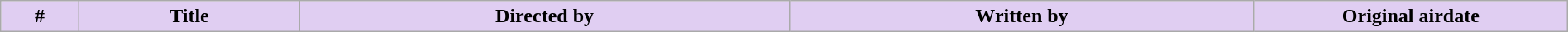<table class="wikitable plainrowheaders" width="100%" style="background:#FFFFFF;">
<tr>
<th width="5%" style="background:#E0CEF2;">#</th>
<th style="background:#E0CEF2;">Title</th>
<th style="background:#E0CEF2;">Directed by</th>
<th style="background:#E0CEF2;">Written by</th>
<th width="20%" style="background:#E0CEF2;">Original airdate<br></th>
</tr>
</table>
